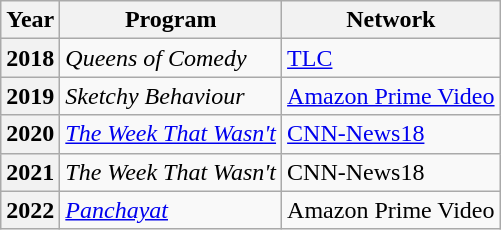<table class="wikitable plainrowheaders">
<tr>
<th>Year</th>
<th>Program</th>
<th>Network</th>
</tr>
<tr>
<th scope="row">2018</th>
<td><em>Queens of Comedy</em></td>
<td><a href='#'>TLC</a></td>
</tr>
<tr>
<th scope="row">2019</th>
<td><em>Sketchy Behaviour</em></td>
<td><a href='#'>Amazon Prime Video</a></td>
</tr>
<tr>
<th scope="row">2020</th>
<td><em><a href='#'>The Week That Wasn't</a></em></td>
<td><a href='#'>CNN-News18</a></td>
</tr>
<tr>
<th scope="row">2021</th>
<td><em>The Week That Wasn't</em></td>
<td>CNN-News18</td>
</tr>
<tr>
<th scope="row">2022</th>
<td><em><a href='#'>Panchayat</a></em></td>
<td>Amazon Prime Video</td>
</tr>
</table>
